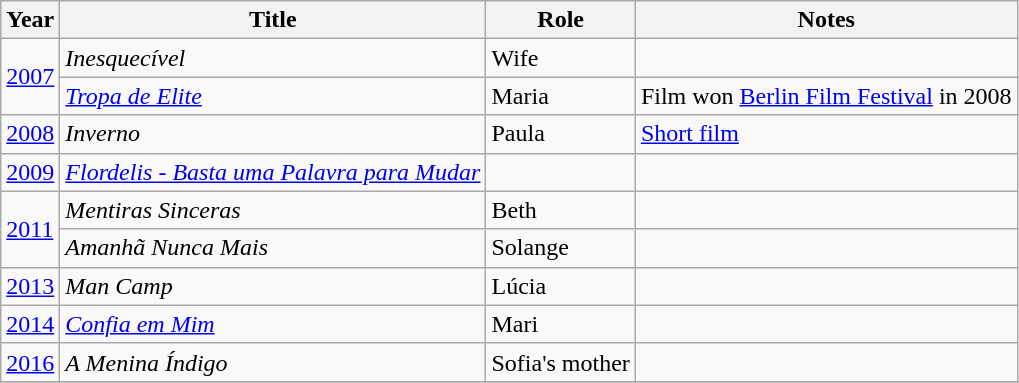<table class="wikitable">
<tr>
<th>Year</th>
<th>Title</th>
<th>Role</th>
<th>Notes</th>
</tr>
<tr>
<td rowspan="2"><a href='#'>2007</a></td>
<td><em>Inesquecível</em></td>
<td>Wife</td>
<td></td>
</tr>
<tr>
<td><em><a href='#'>Tropa de Elite</a></em></td>
<td>Maria</td>
<td>Film won <a href='#'>Berlin Film Festival</a> in 2008</td>
</tr>
<tr>
<td><a href='#'>2008</a></td>
<td><em>Inverno</em></td>
<td>Paula</td>
<td><a href='#'>Short film</a></td>
</tr>
<tr>
<td><a href='#'>2009</a></td>
<td><em><a href='#'>Flordelis - Basta uma Palavra para Mudar</a></em></td>
<td></td>
<td></td>
</tr>
<tr>
<td rowspan="2"><a href='#'>2011</a></td>
<td><em>Mentiras Sinceras</em></td>
<td>Beth</td>
<td></td>
</tr>
<tr>
<td><em>Amanhã Nunca Mais</em></td>
<td>Solange</td>
<td></td>
</tr>
<tr>
<td><a href='#'>2013</a></td>
<td><em>Man Camp</em></td>
<td>Lúcia</td>
<td></td>
</tr>
<tr>
<td><a href='#'>2014</a></td>
<td><em><a href='#'>Confia em Mim</a></em></td>
<td>Mari</td>
<td></td>
</tr>
<tr>
<td><a href='#'>2016</a></td>
<td><em>A Menina Índigo</em></td>
<td>Sofia's mother</td>
<td></td>
</tr>
<tr>
</tr>
</table>
